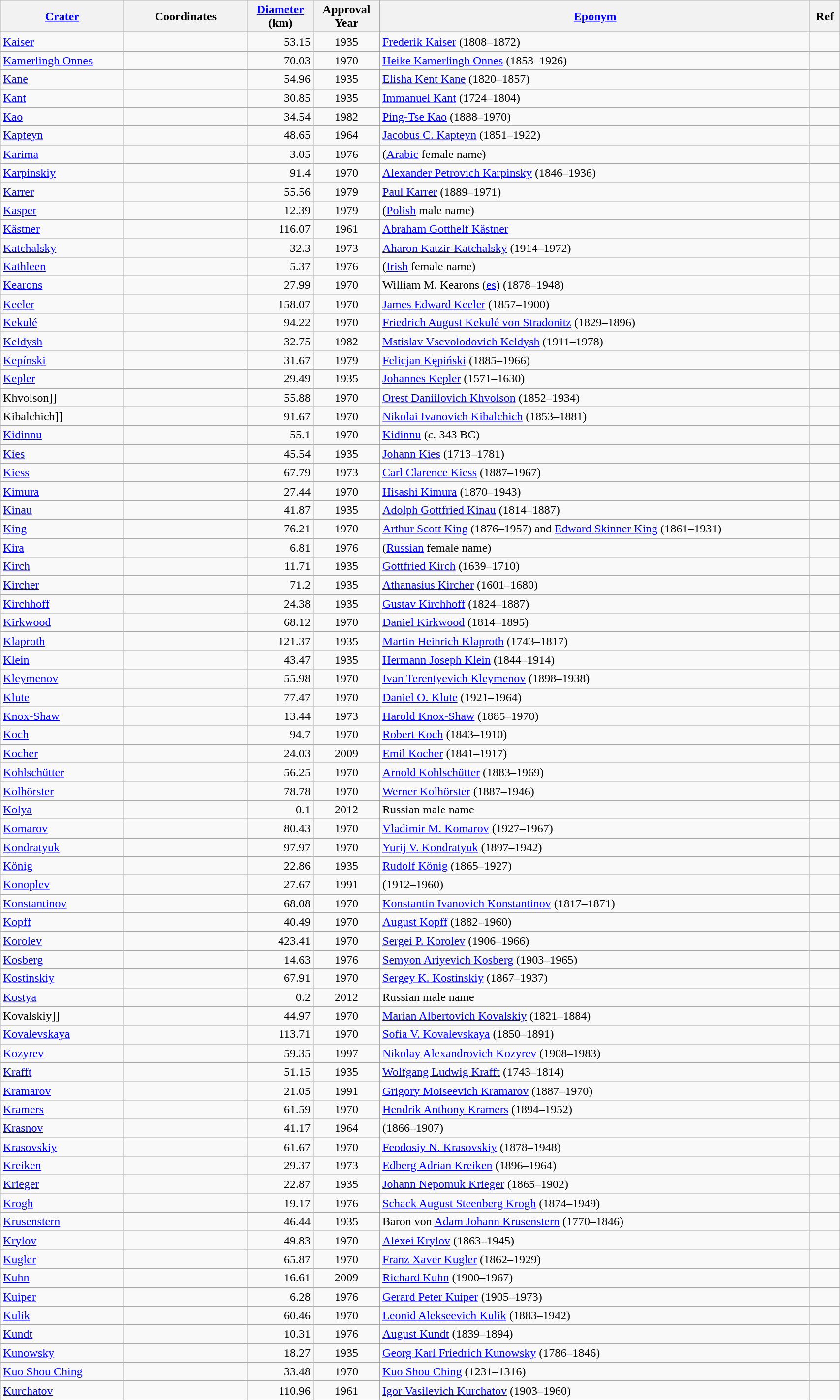<table class="wikitable sortable" style="min-width: 90%">
<tr>
<th style="width:10em"><a href='#'>Crater</a></th>
<th data-sort-type="number" style="width:10em">Coordinates</th>
<th><a href='#'>Diameter</a><br>(km)</th>
<th>Approval<br>Year</th>
<th><a href='#'>Eponym</a></th>
<th>Ref</th>
</tr>
<tr id="Kaiser">
<td><a href='#'>Kaiser</a></td>
<td></td>
<td align=right>53.15</td>
<td align=center>1935</td>
<td><a href='#'>Frederik Kaiser</a> (1808–1872)</td>
<td></td>
</tr>
<tr id="Kamerlingh Onnes">
<td><a href='#'>Kamerlingh Onnes</a></td>
<td></td>
<td align=right>70.03</td>
<td align=center>1970</td>
<td><a href='#'>Heike Kamerlingh Onnes</a> (1853–1926)</td>
<td></td>
</tr>
<tr id="Kane">
<td><a href='#'>Kane</a></td>
<td></td>
<td align=right>54.96</td>
<td align=center>1935</td>
<td><a href='#'>Elisha Kent Kane</a> (1820–1857)</td>
<td></td>
</tr>
<tr id="Kant">
<td><a href='#'>Kant</a></td>
<td></td>
<td align=right>30.85</td>
<td align=center>1935</td>
<td><a href='#'>Immanuel Kant</a> (1724–1804)</td>
<td></td>
</tr>
<tr id="Kao">
<td><a href='#'>Kao</a></td>
<td></td>
<td align=right>34.54</td>
<td align=center>1982</td>
<td><a href='#'>Ping-Tse Kao</a> (1888–1970)</td>
<td></td>
</tr>
<tr id="Kapteyn">
<td><a href='#'>Kapteyn</a></td>
<td></td>
<td align=right>48.65</td>
<td align=center>1964</td>
<td><a href='#'>Jacobus C. Kapteyn</a> (1851–1922)</td>
<td></td>
</tr>
<tr id="Karima">
<td><a href='#'>Karima</a></td>
<td></td>
<td align=right>3.05</td>
<td align=center>1976</td>
<td>(<a href='#'>Arabic</a> female name)</td>
<td></td>
</tr>
<tr id="Karpinskiy">
<td><a href='#'>Karpinskiy</a></td>
<td></td>
<td align=right>91.4</td>
<td align=center>1970</td>
<td><a href='#'>Alexander Petrovich Karpinsky</a> (1846–1936)</td>
<td></td>
</tr>
<tr id="Karrer">
<td><a href='#'>Karrer</a></td>
<td></td>
<td align=right>55.56</td>
<td align=center>1979</td>
<td><a href='#'>Paul Karrer</a> (1889–1971)</td>
<td></td>
</tr>
<tr id="Kasper">
<td><a href='#'>Kasper</a></td>
<td></td>
<td align=right>12.39</td>
<td align=center>1979</td>
<td>(<a href='#'>Polish</a> male name)</td>
<td></td>
</tr>
<tr id="Kästner">
<td><a href='#'>Kästner</a></td>
<td></td>
<td align=right>116.07</td>
<td align=center>1961</td>
<td><a href='#'>Abraham Gotthelf Kästner</a></td>
<td></td>
</tr>
<tr id="Katchalsky">
<td><a href='#'>Katchalsky</a></td>
<td></td>
<td align=right>32.3</td>
<td align=center>1973</td>
<td><a href='#'>Aharon Katzir-Katchalsky</a> (1914–1972)</td>
<td></td>
</tr>
<tr id="Kathleen">
<td><a href='#'>Kathleen</a></td>
<td></td>
<td align=right>5.37</td>
<td align=center>1976</td>
<td>(<a href='#'>Irish</a> female name)</td>
<td></td>
</tr>
<tr id="Kearons">
<td><a href='#'>Kearons</a></td>
<td></td>
<td align=right>27.99</td>
<td align=center>1970</td>
<td>William M. Kearons (<a href='#'>es</a>) (1878–1948)</td>
<td></td>
</tr>
<tr id="Keeler">
<td><a href='#'>Keeler</a></td>
<td></td>
<td align=right>158.07</td>
<td align=center>1970</td>
<td><a href='#'>James Edward Keeler</a> (1857–1900)</td>
<td></td>
</tr>
<tr id="Kekulé">
<td><a href='#'>Kekulé</a></td>
<td></td>
<td align=right>94.22</td>
<td align=center>1970</td>
<td><a href='#'>Friedrich August Kekulé von Stradonitz</a> (1829–1896)</td>
<td></td>
</tr>
<tr id="Keldysh">
<td><a href='#'>Keldysh</a></td>
<td></td>
<td align=right>32.75</td>
<td align=center>1982</td>
<td><a href='#'>Mstislav Vsevolodovich Keldysh</a> (1911–1978)</td>
<td></td>
</tr>
<tr id="Kepínski">
<td><a href='#'>Kepínski</a></td>
<td></td>
<td align=right>31.67</td>
<td align=center>1979</td>
<td><a href='#'>Felicjan Kępiński</a> (1885–1966)</td>
<td></td>
</tr>
<tr id="Kepler">
<td><a href='#'>Kepler</a></td>
<td></td>
<td align=right>29.49</td>
<td align=center>1935</td>
<td><a href='#'>Johannes Kepler</a> (1571–1630)</td>
<td></td>
</tr>
<tr id="Khvol'son">
<td [[Khvol>Khvolson]]</td>
<td></td>
<td align=right>55.88</td>
<td align=center>1970</td>
<td><a href='#'>Orest Daniilovich Khvolson</a> (1852–1934)</td>
<td></td>
</tr>
<tr id="Kibal'chich">
<td [[Kibal>Kibalchich]]</td>
<td></td>
<td align=right>91.67</td>
<td align=center>1970</td>
<td><a href='#'>Nikolai Ivanovich Kibalchich</a> (1853–1881)</td>
<td></td>
</tr>
<tr id="Kidinnu">
<td><a href='#'>Kidinnu</a></td>
<td></td>
<td align=right>55.1</td>
<td align=center>1970</td>
<td><a href='#'>Kidinnu</a> (<em>c.</em> 343 BC)</td>
<td></td>
</tr>
<tr id="Kies">
<td><a href='#'>Kies</a></td>
<td></td>
<td align=right>45.54</td>
<td align=center>1935</td>
<td><a href='#'>Johann Kies</a> (1713–1781)</td>
<td></td>
</tr>
<tr id="Kiess">
<td><a href='#'>Kiess</a></td>
<td></td>
<td align=right>67.79</td>
<td align=center>1973</td>
<td><a href='#'>Carl Clarence Kiess</a> (1887–1967)</td>
<td></td>
</tr>
<tr id="Kimura">
<td><a href='#'>Kimura</a></td>
<td></td>
<td align=right>27.44</td>
<td align=center>1970</td>
<td><a href='#'>Hisashi Kimura</a> (1870–1943)</td>
<td></td>
</tr>
<tr id="Kinau">
<td><a href='#'>Kinau</a></td>
<td></td>
<td align=right>41.87</td>
<td align=center>1935</td>
<td><a href='#'>Adolph Gottfried Kinau</a> (1814–1887)</td>
<td></td>
</tr>
<tr id="King">
<td><a href='#'>King</a></td>
<td></td>
<td align=right>76.21</td>
<td align=center>1970</td>
<td><a href='#'>Arthur Scott King</a> (1876–1957) and <a href='#'>Edward Skinner King</a> (1861–1931)</td>
<td></td>
</tr>
<tr id="Kira">
<td><a href='#'>Kira</a></td>
<td></td>
<td align=right>6.81</td>
<td align=center>1976</td>
<td>(<a href='#'>Russian</a> female name)</td>
<td></td>
</tr>
<tr id="Kirch">
<td><a href='#'>Kirch</a></td>
<td></td>
<td align=right>11.71</td>
<td align=center>1935</td>
<td><a href='#'>Gottfried Kirch</a> (1639–1710)</td>
<td></td>
</tr>
<tr id="Kircher">
<td><a href='#'>Kircher</a></td>
<td></td>
<td align=right>71.2</td>
<td align=center>1935</td>
<td><a href='#'>Athanasius Kircher</a> (1601–1680)</td>
<td></td>
</tr>
<tr id="Kirchhoff">
<td><a href='#'>Kirchhoff</a></td>
<td></td>
<td align=right>24.38</td>
<td align=center>1935</td>
<td><a href='#'>Gustav Kirchhoff</a> (1824–1887)</td>
<td></td>
</tr>
<tr id="Kirkwood">
<td><a href='#'>Kirkwood</a></td>
<td></td>
<td align=right>68.12</td>
<td align=center>1970</td>
<td><a href='#'>Daniel Kirkwood</a> (1814–1895)</td>
<td></td>
</tr>
<tr id="Klaproth">
<td><a href='#'>Klaproth</a></td>
<td></td>
<td align=right>121.37</td>
<td align=center>1935</td>
<td><a href='#'>Martin Heinrich Klaproth</a> (1743–1817)</td>
<td></td>
</tr>
<tr id="Klein">
<td><a href='#'>Klein</a></td>
<td></td>
<td align=right>43.47</td>
<td align=center>1935</td>
<td><a href='#'>Hermann Joseph Klein</a> (1844–1914)</td>
<td></td>
</tr>
<tr id="Kleymenov">
<td><a href='#'>Kleymenov</a></td>
<td></td>
<td align=right>55.98</td>
<td align=center>1970</td>
<td><a href='#'>Ivan Terentyevich Kleymenov</a> (1898–1938)</td>
<td></td>
</tr>
<tr id="Klute">
<td><a href='#'>Klute</a></td>
<td></td>
<td align=right>77.47</td>
<td align=center>1970</td>
<td><a href='#'>Daniel O. Klute</a> (1921–1964)</td>
<td></td>
</tr>
<tr id="Knox-Shaw">
<td><a href='#'>Knox-Shaw</a></td>
<td></td>
<td align=right>13.44</td>
<td align=center>1973</td>
<td><a href='#'>Harold Knox-Shaw</a> (1885–1970)</td>
<td></td>
</tr>
<tr id="Koch">
<td><a href='#'>Koch</a></td>
<td></td>
<td align=right>94.7</td>
<td align=center>1970</td>
<td><a href='#'>Robert Koch</a> (1843–1910)</td>
<td></td>
</tr>
<tr id="Kocher">
<td><a href='#'>Kocher</a></td>
<td></td>
<td align=right>24.03</td>
<td align=center>2009</td>
<td><a href='#'>Emil Kocher</a> (1841–1917)</td>
<td></td>
</tr>
<tr id="Kohlschütter">
<td><a href='#'>Kohlschütter</a></td>
<td></td>
<td align=right>56.25</td>
<td align=center>1970</td>
<td><a href='#'>Arnold Kohlschütter</a> (1883–1969)</td>
<td></td>
</tr>
<tr id="Kolhörster">
<td><a href='#'>Kolhörster</a></td>
<td></td>
<td align=right>78.78</td>
<td align=center>1970</td>
<td><a href='#'>Werner Kolhörster</a> (1887–1946)</td>
<td></td>
</tr>
<tr id="Kolya">
<td><a href='#'>Kolya</a></td>
<td></td>
<td align=right>0.1</td>
<td align=center>2012</td>
<td>Russian male name</td>
<td></td>
</tr>
<tr id="Komarov">
<td><a href='#'>Komarov</a></td>
<td></td>
<td align=right>80.43</td>
<td align=center>1970</td>
<td><a href='#'>Vladimir M. Komarov</a> (1927–1967)</td>
<td></td>
</tr>
<tr id="Kondratyuk">
<td><a href='#'>Kondratyuk</a></td>
<td></td>
<td align=right>97.97</td>
<td align=center>1970</td>
<td><a href='#'>Yurij V. Kondratyuk</a> (1897–1942)</td>
<td></td>
</tr>
<tr id="König">
<td><a href='#'>König</a></td>
<td></td>
<td align=right>22.86</td>
<td align=center>1935</td>
<td><a href='#'>Rudolf König</a> (1865–1927)</td>
<td></td>
</tr>
<tr id="Konoplev">
<td><a href='#'>Konoplev</a></td>
<td></td>
<td align=right>27.67</td>
<td align=center>1991</td>
<td> (1912–1960)</td>
<td></td>
</tr>
<tr id="Konstantinov">
<td><a href='#'>Konstantinov</a></td>
<td></td>
<td align=right>68.08</td>
<td align=center>1970</td>
<td><a href='#'>Konstantin Ivanovich Konstantinov</a> (1817–1871)</td>
<td></td>
</tr>
<tr id="Kopff">
<td><a href='#'>Kopff</a></td>
<td></td>
<td align=right>40.49</td>
<td align=center>1970</td>
<td><a href='#'>August Kopff</a> (1882–1960)</td>
<td></td>
</tr>
<tr id="Korolev">
<td><a href='#'>Korolev</a></td>
<td></td>
<td align=right>423.41</td>
<td align=center>1970</td>
<td><a href='#'>Sergei P. Korolev</a> (1906–1966)</td>
<td></td>
</tr>
<tr id="Kosberg">
<td><a href='#'>Kosberg</a></td>
<td></td>
<td align=right>14.63</td>
<td align=center>1976</td>
<td><a href='#'>Semyon Ariyevich Kosberg</a> (1903–1965)</td>
<td></td>
</tr>
<tr id="Kostinskiy">
<td><a href='#'>Kostinskiy</a></td>
<td></td>
<td align=right>67.91</td>
<td align=center>1970</td>
<td><a href='#'>Sergey K. Kostinskiy</a> (1867–1937)</td>
<td></td>
</tr>
<tr id="Kostya">
<td><a href='#'>Kostya</a></td>
<td></td>
<td align=right>0.2</td>
<td align=center>2012</td>
<td>Russian male name</td>
<td></td>
</tr>
<tr id="Koval'skiy">
<td [[Koval>Kovalskiy]]</td>
<td></td>
<td align=right>44.97</td>
<td align=center>1970</td>
<td><a href='#'>Marian Albertovich Kovalskiy</a> (1821–1884)</td>
<td></td>
</tr>
<tr id="Kovalevskaya">
<td><a href='#'>Kovalevskaya</a></td>
<td></td>
<td align=right>113.71</td>
<td align=center>1970</td>
<td><a href='#'>Sofia V. Kovalevskaya</a> (1850–1891)</td>
<td></td>
</tr>
<tr id="Kozyrev">
<td><a href='#'>Kozyrev</a></td>
<td></td>
<td align=right>59.35</td>
<td align=center>1997</td>
<td><a href='#'>Nikolay Alexandrovich Kozyrev</a> (1908–1983)</td>
<td></td>
</tr>
<tr id="Krafft">
<td><a href='#'>Krafft</a></td>
<td></td>
<td align=right>51.15</td>
<td align=center>1935</td>
<td><a href='#'>Wolfgang Ludwig Krafft</a> (1743–1814)</td>
<td></td>
</tr>
<tr id="Kramarov">
<td><a href='#'>Kramarov</a></td>
<td></td>
<td align=right>21.05</td>
<td align=center>1991</td>
<td><a href='#'>Grigory Moiseevich Kramarov</a> (1887–1970)</td>
<td></td>
</tr>
<tr id="Kramers">
<td><a href='#'>Kramers</a></td>
<td></td>
<td align=right>61.59</td>
<td align=center>1970</td>
<td><a href='#'>Hendrik Anthony Kramers</a> (1894–1952)</td>
<td></td>
</tr>
<tr id="Krasnov">
<td><a href='#'>Krasnov</a></td>
<td></td>
<td align=right>41.17</td>
<td align=center>1964</td>
<td> (1866–1907)</td>
<td></td>
</tr>
<tr id="Krasovskiy">
<td><a href='#'>Krasovskiy</a></td>
<td></td>
<td align=right>61.67</td>
<td align=center>1970</td>
<td><a href='#'>Feodosiy N. Krasovskiy</a> (1878–1948)</td>
<td></td>
</tr>
<tr id="Kreiken">
<td><a href='#'>Kreiken</a></td>
<td></td>
<td align=right>29.37</td>
<td align=center>1973</td>
<td><a href='#'>Edberg Adrian Kreiken</a> (1896–1964)</td>
<td></td>
</tr>
<tr id="Krieger">
<td><a href='#'>Krieger</a></td>
<td></td>
<td align=right>22.87</td>
<td align=center>1935</td>
<td><a href='#'>Johann Nepomuk Krieger</a> (1865–1902)</td>
<td></td>
</tr>
<tr id="Krogh">
<td><a href='#'>Krogh</a></td>
<td></td>
<td align=right>19.17</td>
<td align=center>1976</td>
<td><a href='#'>Schack August Steenberg Krogh</a> (1874–1949)</td>
<td></td>
</tr>
<tr id="Krusenstern">
<td><a href='#'>Krusenstern</a></td>
<td></td>
<td align=right>46.44</td>
<td align=center>1935</td>
<td>Baron von <a href='#'>Adam Johann Krusenstern</a> (1770–1846)</td>
<td></td>
</tr>
<tr id="Krylov">
<td><a href='#'>Krylov</a></td>
<td></td>
<td align=right>49.83</td>
<td align=center>1970</td>
<td><a href='#'>Alexei Krylov</a> (1863–1945)</td>
<td></td>
</tr>
<tr id="Kugler">
<td><a href='#'>Kugler</a></td>
<td></td>
<td align=right>65.87</td>
<td align=center>1970</td>
<td><a href='#'>Franz Xaver Kugler</a> (1862–1929)</td>
<td></td>
</tr>
<tr id="Kuhn">
<td><a href='#'>Kuhn</a></td>
<td></td>
<td align=right>16.61</td>
<td align=center>2009</td>
<td><a href='#'>Richard Kuhn</a> (1900–1967)</td>
<td></td>
</tr>
<tr id="Kuiper">
<td><a href='#'>Kuiper</a></td>
<td></td>
<td align=right>6.28</td>
<td align=center>1976</td>
<td><a href='#'>Gerard Peter Kuiper</a> (1905–1973)</td>
<td></td>
</tr>
<tr id="Kulik">
<td><a href='#'>Kulik</a></td>
<td></td>
<td align=right>60.46</td>
<td align=center>1970</td>
<td><a href='#'>Leonid Alekseevich Kulik</a> (1883–1942)</td>
<td></td>
</tr>
<tr id="Kundt">
<td><a href='#'>Kundt</a></td>
<td></td>
<td align=right>10.31</td>
<td align=center>1976</td>
<td><a href='#'>August Kundt</a> (1839–1894)</td>
<td></td>
</tr>
<tr id="Kunowsky">
<td><a href='#'>Kunowsky</a></td>
<td></td>
<td align=right>18.27</td>
<td align=center>1935</td>
<td><a href='#'>Georg Karl Friedrich Kunowsky</a> (1786–1846)</td>
<td></td>
</tr>
<tr id="Kuo Shou Ching">
<td><a href='#'>Kuo Shou Ching</a></td>
<td></td>
<td align=right>33.48</td>
<td align=center>1970</td>
<td><a href='#'>Kuo Shou Ching</a> (1231–1316)</td>
<td></td>
</tr>
<tr id="Kurchatov">
<td><a href='#'>Kurchatov</a></td>
<td></td>
<td align=right>110.96</td>
<td align=center>1961</td>
<td><a href='#'>Igor Vasilevich Kurchatov</a> (1903–1960)</td>
<td></td>
</tr>
</table>
